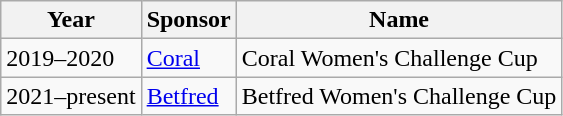<table class="wikitable">
<tr>
<th>Year</th>
<th>Sponsor</th>
<th>Name</th>
</tr>
<tr>
<td>2019–2020</td>
<td><a href='#'>Coral</a></td>
<td>Coral Women's Challenge Cup</td>
</tr>
<tr>
<td>2021–present</td>
<td><a href='#'>Betfred</a></td>
<td>Betfred Women's Challenge Cup</td>
</tr>
</table>
